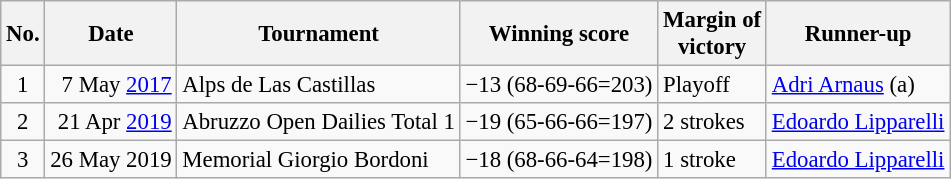<table class="wikitable" style="font-size:95%;">
<tr>
<th>No.</th>
<th>Date</th>
<th>Tournament</th>
<th>Winning score</th>
<th>Margin of<br>victory</th>
<th>Runner-up</th>
</tr>
<tr>
<td align=center>1</td>
<td align=right>7 May <a href='#'>2017</a></td>
<td>Alps de Las Castillas</td>
<td>−13 (68-69-66=203)</td>
<td>Playoff</td>
<td> <a href='#'>Adri Arnaus</a> (a)</td>
</tr>
<tr>
<td align=center>2</td>
<td align=right>21 Apr <a href='#'>2019</a></td>
<td>Abruzzo Open Dailies Total 1</td>
<td>−19 (65-66-66=197)</td>
<td>2 strokes</td>
<td> <a href='#'>Edoardo Lipparelli</a></td>
</tr>
<tr>
<td align=center>3</td>
<td align=right>26 May 2019</td>
<td>Memorial Giorgio Bordoni</td>
<td>−18 (68-66-64=198)</td>
<td>1 stroke</td>
<td> <a href='#'>Edoardo Lipparelli</a></td>
</tr>
</table>
